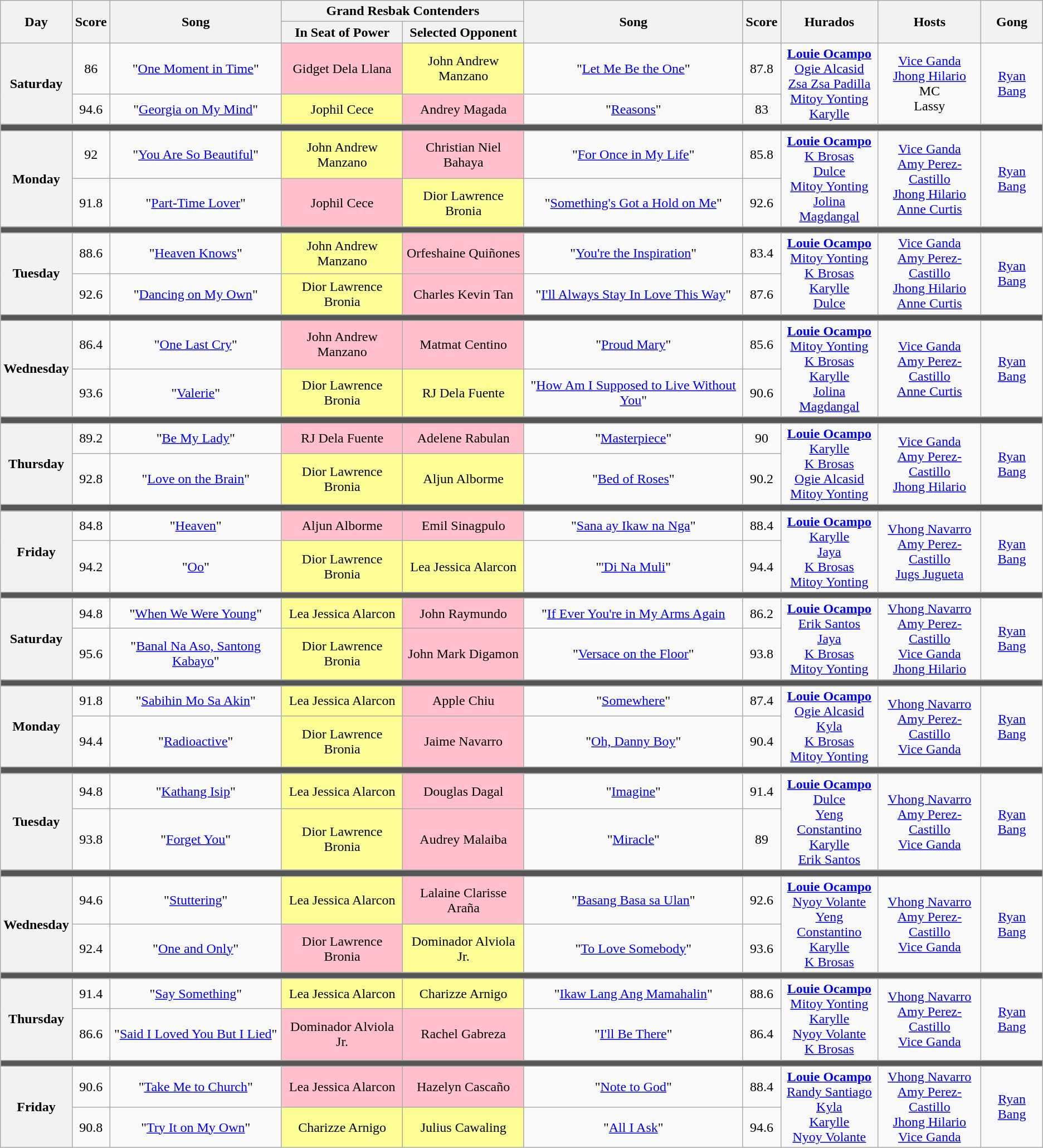<table class="wikitable" style="text-align:center;">
<tr>
<th rowspan="2">Day</th>
<th rowspan="2">Score</th>
<th rowspan="2">Song</th>
<th colspan="2">Grand Resbak Contenders</th>
<th rowspan="2">Song</th>
<th rowspan="2">Score</th>
<th rowspan="2">Hurados</th>
<th rowspan="2">Hosts</th>
<th rowspan="2">Gong</th>
</tr>
<tr>
<th>In Seat of Power</th>
<th>Selected Opponent</th>
</tr>
<tr>
<th rowspan="2">Saturday<br><small></small></th>
<td style=";">86</td>
<td style=";">"<a href='#'>One Moment in Time</a>"</td>
<td style="background:pink;">Gidget Dela Llana</td>
<td style="background:#FDFD96;">John Andrew Manzano</td>
<td style="background:#;">"<a href='#'>Let Me Be the One</a>"</td>
<td style="background:#;">87.8</td>
<td rowspan="2"><strong><a href='#'>Louie Ocampo</a></strong> <br> <a href='#'>Ogie Alcasid</a> <br> <a href='#'>Zsa Zsa Padilla</a> <br> <a href='#'>Mitoy Yonting</a> <br> <a href='#'>Karylle</a></td>
<td rowspan="2"><a href='#'>Vice Ganda</a> <br> <a href='#'>Jhong Hilario</a> <br> MC  <br> Lassy </td>
<td rowspan="2"><a href='#'>Ryan Bang</a></td>
</tr>
<tr>
<td style="background:#;">94.6</td>
<td style="background:#;">"<a href='#'>Georgia on My Mind</a>"</td>
<td style="background:#FDFD96;">Jophil Cece</td>
<td style="background:pink;">Andrey Magada</td>
<td style="background:#;">"<a href='#'>Reasons</a>"</td>
<td style="background:#;">83</td>
</tr>
<tr>
<th colspan="10" style="background:#555;"></th>
</tr>
<tr>
<th rowspan="2">Monday<br><small></small></th>
<td>92</td>
<td>"<a href='#'>You Are So Beautiful</a>"</td>
<td style="background:#FDFD96;">John Andrew Manzano</td>
<td style="background:pink;">Christian Niel Bahaya</td>
<td>"<a href='#'>For Once in My Life</a>"</td>
<td>85.8</td>
<td rowspan="2"><strong><a href='#'>Louie Ocampo</a></strong> <br> <a href='#'>K Brosas</a> <br> <a href='#'>Dulce</a> <br> <a href='#'>Mitoy Yonting</a> <br> <a href='#'>Jolina Magdangal</a></td>
<td rowspan="2"><a href='#'>Vice Ganda</a> <br> <a href='#'>Amy Perez-Castillo</a> <br> <a href='#'>Jhong Hilario</a> <br> <a href='#'>Anne Curtis</a></td>
<td rowspan="2"><a href='#'>Ryan Bang</a></td>
</tr>
<tr>
<td>91.8</td>
<td>"<a href='#'>Part-Time Lover</a>"</td>
<td style="background:pink;">Jophil Cece</td>
<td style="background:#FDFD96;">Dior Lawrence Bronia</td>
<td>"<a href='#'>Something's Got a Hold on Me</a>"</td>
<td>92.6</td>
</tr>
<tr>
<th colspan="10" style="background:#555;"></th>
</tr>
<tr>
<th rowspan="2">Tuesday<br><small></small></th>
<td>88.6</td>
<td>"<a href='#'>Heaven Knows</a>"</td>
<td style="background:#FDFD96;">John Andrew Manzano</td>
<td style="background:pink;">Orfeshaine Quiñones</td>
<td>"<a href='#'>You're the Inspiration</a>"</td>
<td>83.4</td>
<td rowspan="2"><strong><a href='#'>Louie Ocampo</a></strong> <br> <a href='#'>Mitoy Yonting</a> <br> <a href='#'>K Brosas</a> <br> <a href='#'>Karylle</a> <br> <a href='#'>Dulce</a></td>
<td rowspan="2"><a href='#'>Vice Ganda</a> <br> <a href='#'>Amy Perez-Castillo</a> <br> <a href='#'>Jhong Hilario</a> <br> <a href='#'>Anne Curtis</a></td>
<td rowspan="2"><a href='#'>Ryan Bang</a></td>
</tr>
<tr>
<td>92.6</td>
<td>"<a href='#'>Dancing on My Own</a>"</td>
<td style="background:#FDFD96;">Dior Lawrence Bronia</td>
<td style="background:pink;">Charles Kevin Tan</td>
<td>"<a href='#'>I'll Always Stay In Love This Way</a>"</td>
<td>87.6</td>
</tr>
<tr>
<th colspan="10" style="background:#555;"></th>
</tr>
<tr>
<th rowspan="2">Wednesday<br><small></small></th>
<td>86.4</td>
<td>"<a href='#'>One Last Cry</a>"</td>
<td style="background:pink;">John Andrew Manzano</td>
<td style="background:pink;">Matmat Centino</td>
<td>"<a href='#'>Proud Mary</a>"</td>
<td>85.6</td>
<td rowspan="2"><strong><a href='#'>Louie Ocampo</a></strong> <br><a href='#'>Mitoy Yonting</a><br><a href='#'>K Brosas</a><br><a href='#'>Karylle</a><br><a href='#'>Jolina Magdangal</a></td>
<td rowspan="2"><a href='#'>Vice Ganda</a><br><a href='#'>Amy Perez-Castillo</a><br><a href='#'>Anne Curtis</a></td>
<td rowspan="2"><a href='#'>Ryan Bang</a></td>
</tr>
<tr>
<td>93.6</td>
<td>"<a href='#'>Valerie</a>"</td>
<td style="background:#FDFD96;">Dior Lawrence Bronia</td>
<td style="background:#FDFD96;">RJ Dela Fuente</td>
<td>"<a href='#'>How Am I Supposed to Live Without You</a>"</td>
<td>90.6</td>
</tr>
<tr>
<th colspan="10" style="background:#555;"></th>
</tr>
<tr>
<th rowspan="2">Thursday<br><small></small></th>
<td>89.2</td>
<td>"<a href='#'>Be My Lady</a>"</td>
<td style="background:pink;">RJ Dela Fuente</td>
<td style="background:pink;">Adelene Rabulan</td>
<td>"<a href='#'>Masterpiece</a>"</td>
<td>90</td>
<td rowspan="2"><strong><a href='#'>Louie Ocampo</a></strong><br><a href='#'>Karylle</a><br><a href='#'>K Brosas</a><br><a href='#'>Ogie Alcasid</a><br><a href='#'>Mitoy Yonting</a></td>
<td rowspan="2"><a href='#'>Vice Ganda</a><br><a href='#'>Amy Perez-Castillo</a><br><a href='#'>Jhong Hilario</a></td>
<td rowspan="2"><a href='#'>Ryan Bang</a></td>
</tr>
<tr>
<td>92.8</td>
<td>"<a href='#'>Love on the Brain</a>"</td>
<td style="background:#FDFD96;">Dior Lawrence Bronia</td>
<td style="background:#FDFD96;">Aljun Alborme</td>
<td>"<a href='#'>Bed of Roses</a>"</td>
<td>90.2</td>
</tr>
<tr>
<th colspan="10" style="background:#555;"></th>
</tr>
<tr>
<th rowspan="2">Friday<br><small></small></th>
<td>84.8</td>
<td>"<a href='#'>Heaven</a>"</td>
<td style="background:pink;">Aljun Alborme</td>
<td style="background:pink;">Emil Sinagpulo</td>
<td>"<a href='#'>Sana ay Ikaw na Nga</a>"</td>
<td>88.4</td>
<td rowspan="2"><strong><a href='#'>Louie Ocampo</a></strong> <br><a href='#'>Karylle</a><br><a href='#'>Jaya</a><br><a href='#'>K Brosas</a><br><a href='#'>Mitoy Yonting</a></td>
<td rowspan="2"><a href='#'>Vhong Navarro</a><br><a href='#'>Amy Perez-Castillo</a><br><a href='#'>Jugs Jugueta</a></td>
<td rowspan="2"><a href='#'>Ryan Bang</a></td>
</tr>
<tr>
<td>94.2</td>
<td>"<a href='#'>Oo</a>"</td>
<td style="background:#FDFD96;">Dior Lawrence Bronia</td>
<td style="background:#FDFD96;">Lea Jessica Alarcon</td>
<td>"<a href='#'>'Di Na Muli</a>"</td>
<td>94.4</td>
</tr>
<tr>
<th colspan="10" style="background:#555;"></th>
</tr>
<tr>
<th rowspan="2">Saturday<br><small></small></th>
<td>94.8</td>
<td>"<a href='#'>When We Were Young</a>"</td>
<td style="background:#FDFD96;">Lea Jessica Alarcon</td>
<td style="background:pink;">John Raymundo</td>
<td>"<a href='#'>If Ever You're in My Arms Again</a></td>
<td>86.2</td>
<td rowspan="2"><strong><a href='#'>Louie Ocampo</a></strong> <br><a href='#'>Erik Santos</a><br><a href='#'>Jaya</a><br><a href='#'>K Brosas</a><br><a href='#'>Mitoy Yonting</a></td>
<td rowspan="2"><a href='#'>Vhong Navarro</a><br><a href='#'>Amy Perez-Castillo</a><br><a href='#'>Vice Ganda</a><br><a href='#'>Jhong Hilario</a></td>
<td rowspan="2"><a href='#'>Ryan Bang</a></td>
</tr>
<tr>
<td>95.6</td>
<td>"<a href='#'>Banal Na Aso, Santong Kabayo</a>"</td>
<td style="background:#FDFD96;">Dior Lawrence Bronia</td>
<td style="background:pink;">John Mark Digamon</td>
<td>"<a href='#'>Versace on the Floor</a>"</td>
<td>93.8</td>
</tr>
<tr>
<th colspan="10" style="background:#555;"></th>
</tr>
<tr>
<th rowspan="2">Monday<br><small></small></th>
<td>91.8</td>
<td>"<a href='#'>Sabihin Mo Sa Akin</a>"</td>
<td style="background:#FDFD96;">Lea Jessica Alarcon</td>
<td style="background:pink;">Apple Chiu</td>
<td>"<a href='#'>Somewhere</a>"</td>
<td>87.4</td>
<td rowspan="2"><strong><a href='#'>Louie Ocampo</a></strong> <br><a href='#'>Ogie Alcasid</a><br><a href='#'>Kyla</a><br><a href='#'>K Brosas</a><br><a href='#'>Mitoy Yonting</a></td>
<td rowspan="2"><a href='#'>Vhong Navarro</a><br><a href='#'>Amy Perez-Castillo</a><br><a href='#'>Vice Ganda</a></td>
<td rowspan="2"><a href='#'>Ryan Bang</a></td>
</tr>
<tr>
<td>94.4</td>
<td>"<a href='#'>Radioactive</a>"</td>
<td style="background:#FDFD96;">Dior Lawrence Bronia</td>
<td style="background:pink;">Jaime Navarro</td>
<td>"<a href='#'>Oh, Danny Boy</a>"</td>
<td>90.4</td>
</tr>
<tr>
<th colspan="10" style="background:#555;"></th>
</tr>
<tr>
<th rowspan="2">Tuesday<br><small></small></th>
<td>94.8</td>
<td>"<a href='#'>Kathang Isip</a>"</td>
<td style="background:#FDFD96;">Lea Jessica Alarcon</td>
<td style="background:pink;">Douglas Dagal</td>
<td>"<a href='#'>Imagine</a>"</td>
<td>91.4</td>
<td rowspan="2"><strong><a href='#'>Louie Ocampo</a></strong> <br><a href='#'>Dulce</a><br><a href='#'>Yeng Constantino</a><br><a href='#'>Karylle</a><br><a href='#'>Erik Santos</a></td>
<td rowspan="2"><a href='#'>Vhong Navarro</a><br><a href='#'>Amy Perez-Castillo</a><br><a href='#'>Vice Ganda</a></td>
<td rowspan="2"><a href='#'>Ryan Bang</a></td>
</tr>
<tr>
<td>93.8</td>
<td>"<a href='#'>Forget You</a>"</td>
<td style="background:#FDFD96;">Dior Lawrence Bronia</td>
<td style="background:pink;">Audrey Malaiba</td>
<td>"<a href='#'>Miracle</a>"</td>
<td>89</td>
</tr>
<tr>
<th colspan="10" style="background:#555;"></th>
</tr>
<tr>
<th rowspan="2">Wednesday<br><small></small></th>
<td>94.6</td>
<td>"<a href='#'>Stuttering</a>"</td>
<td style="background:#FDFD96;">Lea Jessica Alarcon</td>
<td style="background:pink;">Lalaine Clarisse Araña</td>
<td>"<a href='#'>Basang Basa sa Ulan</a>"</td>
<td>92.6</td>
<td rowspan="2"><strong><a href='#'>Louie Ocampo</a></strong><br><a href='#'>Nyoy Volante</a><br><a href='#'>Yeng Constantino</a><br><a href='#'>Karylle</a><br><a href='#'>K Brosas</a></td>
<td rowspan="2"><a href='#'>Vhong Navarro</a><br><a href='#'>Amy Perez-Castillo</a><br><a href='#'>Vice Ganda</a></td>
<td rowspan="2"><a href='#'>Ryan Bang</a></td>
</tr>
<tr>
<td>92.4</td>
<td>"<a href='#'>One and Only</a>"</td>
<td style="background:pink;">Dior Lawrence Bronia</td>
<td style="background:#FDFD96;">Dominador Alviola Jr.</td>
<td>"<a href='#'>To Love Somebody</a>"</td>
<td>93.6</td>
</tr>
<tr>
<th colspan="10" style="background:#555;"></th>
</tr>
<tr>
<th rowspan="2">Thursday<br><small></small></th>
<td>91.4</td>
<td>"<a href='#'>Say Something</a>"</td>
<td style="background:#FDFD96;">Lea Jessica Alarcon</td>
<td style="background:#FDFD96;">Charizze Arnigo</td>
<td>"<a href='#'>Ikaw Lang Ang Mamahalin</a>"</td>
<td>88.6</td>
<td rowspan="2"><strong><a href='#'>Louie Ocampo</a></strong><br><a href='#'>Mitoy Yonting</a><br><a href='#'>Karylle</a><br><a href='#'>Nyoy Volante</a><br><a href='#'>K Brosas</a></td>
<td rowspan="2"><a href='#'>Vhong Navarro</a><br><a href='#'>Amy Perez-Castillo</a><br><a href='#'>Vice Ganda</a></td>
<td rowspan="2"><a href='#'>Ryan Bang</a></td>
</tr>
<tr>
<td>86.6</td>
<td>"<a href='#'>Said I Loved You But I Lied</a>"</td>
<td style="background:pink;">Dominador Alviola Jr.</td>
<td style="background:pink;">Rachel Gabreza</td>
<td>"<a href='#'>I'll Be There</a>"</td>
<td>86.4</td>
</tr>
<tr>
<th colspan="10" style="background:#555;"></th>
</tr>
<tr>
<th rowspan="2">Friday<br><small></small></th>
<td>90.6</td>
<td>"<a href='#'>Take Me to Church</a>"</td>
<td style="background:pink;">Lea Jessica Alarcon</td>
<td style="background:pink;">Hazelyn Cascaño</td>
<td>"<a href='#'>Note to God</a>"</td>
<td>88.4</td>
<td rowspan="2"><strong><a href='#'>Louie Ocampo</a></strong> <br><a href='#'>Randy Santiago</a><br><a href='#'>Kyla</a><br><a href='#'>Karylle</a><br><a href='#'>Nyoy Volante</a></td>
<td rowspan="2"><a href='#'>Vhong Navarro</a><br><a href='#'>Amy Perez-Castillo</a><br><a href='#'>Jhong Hilario</a> <br><a href='#'>Vice Ganda</a></td>
<td rowspan="2"><a href='#'>Ryan Bang</a></td>
</tr>
<tr>
<td>90.8</td>
<td>"<a href='#'>Try It on My Own</a>"</td>
<td style="background:#FDFD96;">Charizze Arnigo</td>
<td style="background:#FDFD96;">Julius Cawaling</td>
<td>"<a href='#'>All I Ask</a>"</td>
<td>94.6</td>
</tr>
</table>
